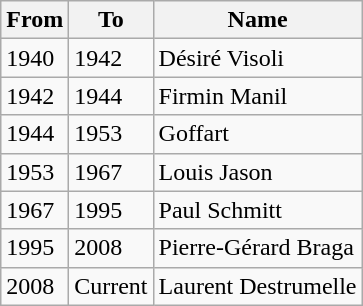<table class="wikitable">
<tr>
<th>From</th>
<th>To</th>
<th>Name</th>
</tr>
<tr>
<td>1940</td>
<td>1942</td>
<td>Désiré Visoli</td>
</tr>
<tr>
<td>1942</td>
<td>1944</td>
<td>Firmin Manil</td>
</tr>
<tr>
<td>1944</td>
<td>1953</td>
<td>Goffart</td>
</tr>
<tr>
<td>1953</td>
<td>1967</td>
<td>Louis Jason</td>
</tr>
<tr>
<td>1967</td>
<td>1995</td>
<td>Paul Schmitt</td>
</tr>
<tr>
<td>1995</td>
<td>2008</td>
<td>Pierre-Gérard Braga</td>
</tr>
<tr>
<td>2008</td>
<td>Current</td>
<td>Laurent Destrumelle</td>
</tr>
</table>
